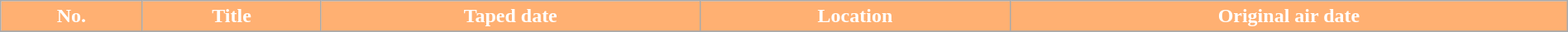<table class="wikitable plainrowheaders" style="width: 100%; margin-right: 0;">
<tr>
<th style="background: #FFB072; color: #ffffff;">No.</th>
<th style="background: #FFB072; color: #ffffff;">Title</th>
<th style="background: #FFB072; color: #ffffff;">Taped date</th>
<th style="background: #FFB072; color: #ffffff;">Location</th>
<th style="background: #FFB072; color: #ffffff;">Original air date</th>
</tr>
<tr>
</tr>
</table>
